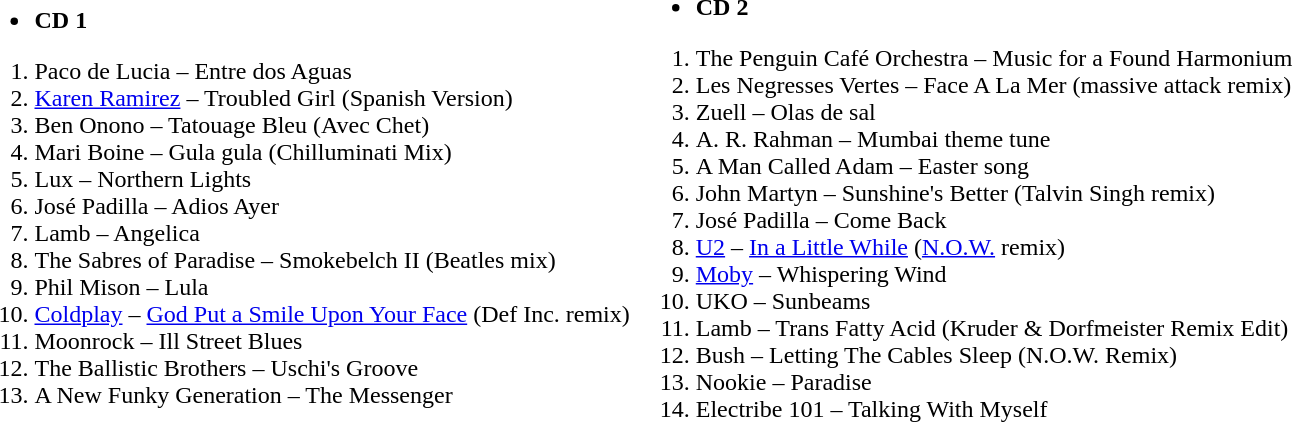<table border="0">
<tr>
<td><br><ul><li><strong>CD 1</strong></li></ul><ol><li>Paco de Lucia – Entre dos Aguas</li><li><a href='#'>Karen Ramirez</a> – Troubled Girl (Spanish Version)</li><li>Ben Onono – Tatouage Bleu (Avec Chet)</li><li>Mari Boine – Gula gula (Chilluminati Mix)</li><li>Lux – Northern Lights</li><li>José Padilla – Adios Ayer</li><li>Lamb – Angelica</li><li>The Sabres of Paradise – Smokebelch II (Beatles mix)</li><li>Phil Mison – Lula</li><li><a href='#'>Coldplay</a> – <a href='#'>God Put a Smile Upon Your Face</a> (Def Inc. remix)</li><li>Moonrock – Ill Street Blues</li><li>The Ballistic Brothers – Uschi's Groove</li><li>A New Funky Generation – The Messenger</li></ol></td>
<td valign="top"><br><ul><li><strong>CD 2</strong></li></ul><ol><li>The Penguin Café Orchestra – Music for a Found Harmonium</li><li>Les Negresses Vertes – Face A La Mer (massive attack remix)</li><li>Zuell – Olas de sal</li><li>A. R. Rahman – Mumbai theme tune</li><li>A Man Called Adam – Easter song</li><li>John Martyn – Sunshine's Better (Talvin Singh remix)</li><li>José Padilla – Come Back</li><li><a href='#'>U2</a> – <a href='#'>In a Little While</a> (<a href='#'>N.O.W.</a> remix)</li><li><a href='#'>Moby</a> – Whispering Wind</li><li>UKO – Sunbeams</li><li>Lamb – Trans Fatty Acid (Kruder & Dorfmeister Remix Edit)</li><li>Bush – Letting The Cables Sleep (N.O.W. Remix)</li><li>Nookie – Paradise</li><li>Electribe 101 – Talking With Myself</li></ol></td>
</tr>
</table>
